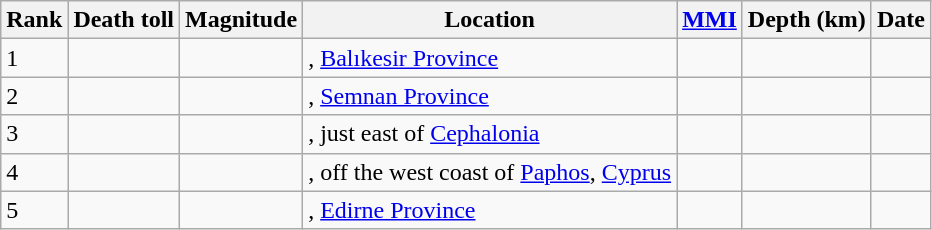<table class="sortable wikitable" style="font-size:100%;">
<tr>
<th>Rank</th>
<th>Death toll</th>
<th>Magnitude</th>
<th>Location</th>
<th><a href='#'>MMI</a></th>
<th>Depth (km)</th>
<th>Date</th>
</tr>
<tr>
<td>1</td>
<td></td>
<td></td>
<td>, <a href='#'>Balıkesir Province</a></td>
<td></td>
<td></td>
<td></td>
</tr>
<tr>
<td>2</td>
<td></td>
<td></td>
<td>, <a href='#'>Semnan Province</a></td>
<td></td>
<td></td>
<td></td>
</tr>
<tr>
<td>3</td>
<td></td>
<td></td>
<td>, just east of <a href='#'>Cephalonia</a></td>
<td></td>
<td></td>
<td></td>
</tr>
<tr>
<td>4</td>
<td></td>
<td></td>
<td>, off the west coast of <a href='#'>Paphos</a>, <a href='#'>Cyprus</a></td>
<td></td>
<td></td>
<td></td>
</tr>
<tr>
<td>5</td>
<td></td>
<td></td>
<td>, <a href='#'>Edirne Province</a></td>
<td></td>
<td></td>
<td></td>
</tr>
</table>
